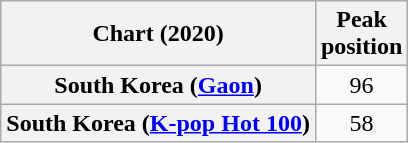<table class="wikitable plainrowheaders" style="text-align:center">
<tr>
<th scope="col">Chart (2020)</th>
<th scope="col">Peak<br>position</th>
</tr>
<tr>
<th scope="row">South Korea (<a href='#'>Gaon</a>)</th>
<td>96</td>
</tr>
<tr>
<th scope="row">South Korea (<a href='#'>K-pop Hot 100</a>)</th>
<td>58</td>
</tr>
</table>
